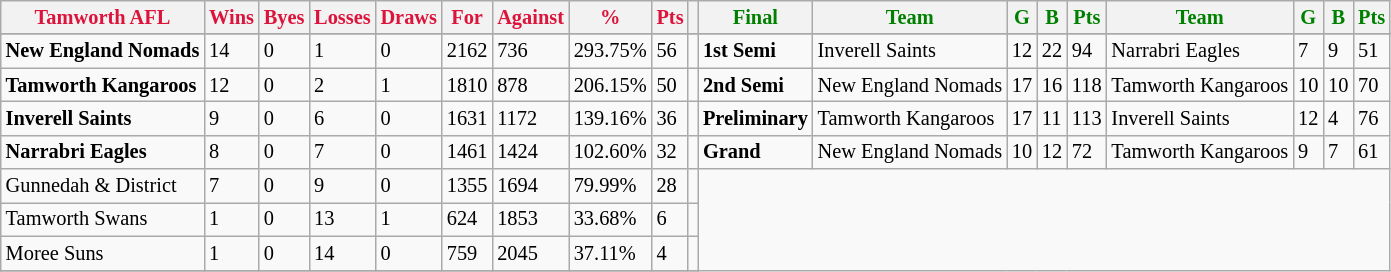<table style="font-size: 85%; text-align: left;" class="wikitable">
<tr>
<th style="color:crimson">Tamworth AFL</th>
<th style="color:crimson">Wins</th>
<th style="color:crimson">Byes</th>
<th style="color:crimson">Losses</th>
<th style="color:crimson">Draws</th>
<th style="color:crimson">For</th>
<th style="color:crimson">Against</th>
<th style="color:crimson">%</th>
<th style="color:crimson">Pts</th>
<th></th>
<th style="color:green">Final</th>
<th style="color:green">Team</th>
<th style="color:green">G</th>
<th style="color:green">B</th>
<th style="color:green">Pts</th>
<th style="color:green">Team</th>
<th style="color:green">G</th>
<th style="color:green">B</th>
<th style="color:green">Pts</th>
</tr>
<tr>
</tr>
<tr>
</tr>
<tr>
<td><strong>	New England Nomads	</strong></td>
<td>14</td>
<td>0</td>
<td>1</td>
<td>0</td>
<td>2162</td>
<td>736</td>
<td>293.75%</td>
<td>56</td>
<td></td>
<td><strong>1st Semi</strong></td>
<td>Inverell Saints</td>
<td>12</td>
<td>22</td>
<td>94</td>
<td>Narrabri Eagles</td>
<td>7</td>
<td>9</td>
<td>51</td>
</tr>
<tr>
<td><strong>	Tamworth Kangaroos	</strong></td>
<td>12</td>
<td>0</td>
<td>2</td>
<td>1</td>
<td>1810</td>
<td>878</td>
<td>206.15%</td>
<td>50</td>
<td></td>
<td><strong>2nd Semi</strong></td>
<td>New England Nomads</td>
<td>17</td>
<td>16</td>
<td>118</td>
<td>Tamworth Kangaroos</td>
<td>10</td>
<td>10</td>
<td>70</td>
</tr>
<tr ||>
<td><strong>	Inverell Saints	</strong></td>
<td>9</td>
<td>0</td>
<td>6</td>
<td>0</td>
<td>1631</td>
<td>1172</td>
<td>139.16%</td>
<td>36</td>
<td></td>
<td><strong>Preliminary</strong></td>
<td>Tamworth Kangaroos</td>
<td>17</td>
<td>11</td>
<td>113</td>
<td>Inverell Saints</td>
<td>12</td>
<td>4</td>
<td>76</td>
</tr>
<tr>
<td><strong>	Narrabri Eagles	</strong></td>
<td>8</td>
<td>0</td>
<td>7</td>
<td>0</td>
<td>1461</td>
<td>1424</td>
<td>102.60%</td>
<td>32</td>
<td></td>
<td><strong>Grand</strong></td>
<td>New England Nomads</td>
<td>10</td>
<td>12</td>
<td>72</td>
<td>Tamworth Kangaroos</td>
<td>9</td>
<td>7</td>
<td>61</td>
</tr>
<tr>
<td>Gunnedah & District</td>
<td>7</td>
<td>0</td>
<td>9</td>
<td>0</td>
<td>1355</td>
<td>1694</td>
<td>79.99%</td>
<td>28</td>
<td></td>
</tr>
<tr>
<td>Tamworth Swans</td>
<td>1</td>
<td>0</td>
<td>13</td>
<td>1</td>
<td>624</td>
<td>1853</td>
<td>33.68%</td>
<td>6</td>
<td></td>
</tr>
<tr>
<td>Moree Suns</td>
<td>1</td>
<td>0</td>
<td>14</td>
<td>0</td>
<td>759</td>
<td>2045</td>
<td>37.11%</td>
<td>4</td>
<td></td>
</tr>
<tr>
</tr>
</table>
